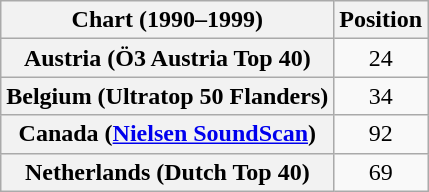<table class="wikitable sortable plainrowheaders" style="text-align:center">
<tr>
<th scope="col">Chart (1990–1999)</th>
<th scope="col">Position</th>
</tr>
<tr>
<th scope="row">Austria (Ö3 Austria Top 40)</th>
<td>24</td>
</tr>
<tr>
<th scope="row">Belgium (Ultratop 50 Flanders)</th>
<td>34</td>
</tr>
<tr>
<th scope="row">Canada (<a href='#'>Nielsen SoundScan</a>)</th>
<td>92</td>
</tr>
<tr>
<th scope="row">Netherlands (Dutch Top 40)</th>
<td>69</td>
</tr>
</table>
